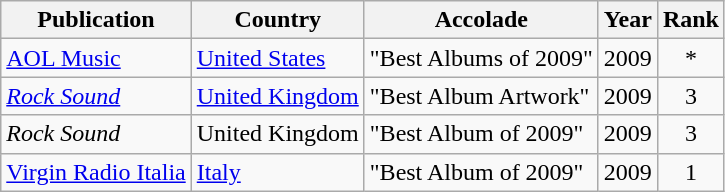<table class="wikitable plainrowheaders">
<tr>
<th scope="col">Publication</th>
<th scope="col">Country</th>
<th scope="col">Accolade</th>
<th scope="col">Year</th>
<th scope="col">Rank</th>
</tr>
<tr>
<td><a href='#'>AOL Music</a></td>
<td><a href='#'>United States</a></td>
<td>"Best Albums of 2009"</td>
<td>2009</td>
<td style="text-align:center;">*</td>
</tr>
<tr>
<td><em><a href='#'>Rock Sound</a></em></td>
<td><a href='#'>United Kingdom</a></td>
<td>"Best Album Artwork"</td>
<td>2009</td>
<td style="text-align:center;">3</td>
</tr>
<tr>
<td><em>Rock Sound</em></td>
<td>United Kingdom</td>
<td>"Best Album of 2009"</td>
<td>2009</td>
<td style="text-align:center;">3</td>
</tr>
<tr>
<td><a href='#'>Virgin Radio Italia</a></td>
<td><a href='#'>Italy</a></td>
<td>"Best Album of 2009"</td>
<td>2009</td>
<td style="text-align:center;">1</td>
</tr>
</table>
